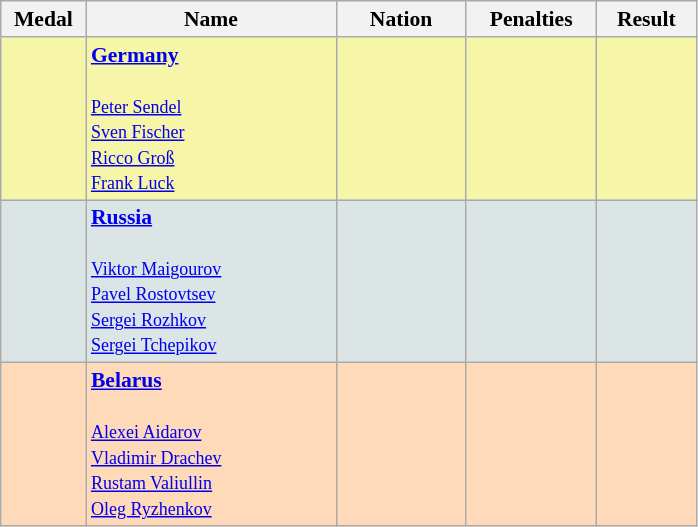<table class=wikitable style="border:1px solid #AAAAAA;font-size:90%">
<tr bgcolor="#E4E4E4">
<th style="border-bottom:1px solid #AAAAAA" width=50>Medal</th>
<th style="border-bottom:1px solid #AAAAAA" width=160>Name</th>
<th style="border-bottom:1px solid #AAAAAA" width=80>Nation</th>
<th style="border-bottom:1px solid #AAAAAA" width=80>Penalties</th>
<th style="border-bottom:1px solid #AAAAAA" width=60>Result</th>
</tr>
<tr bgcolor="#F7F6A8">
<td align="center"></td>
<td><strong><a href='#'>Germany</a></strong><br><br><small><a href='#'>Peter Sendel</a><br><a href='#'>Sven Fischer</a><br><a href='#'>Ricco Groß</a><br><a href='#'>Frank Luck</a></small></td>
<td></td>
<td align="center"></td>
<td align="center"></td>
</tr>
<tr bgcolor="#DCE5E5">
<td align="center"></td>
<td><strong><a href='#'>Russia</a></strong><br><br><small><a href='#'>Viktor Maigourov</a><br><a href='#'>Pavel Rostovtsev</a><br><a href='#'>Sergei Rozhkov</a><br><a href='#'>Sergei Tchepikov</a></small></td>
<td></td>
<td align="center"></td>
<td align="right"></td>
</tr>
<tr bgcolor="#FFDAB9">
<td align="center"></td>
<td><strong><a href='#'>Belarus</a></strong><br><br><small><a href='#'>Alexei Aidarov</a><br><a href='#'>Vladimir Drachev</a><br><a href='#'>Rustam Valiullin</a><br><a href='#'>Oleg Ryzhenkov</a></small></td>
<td></td>
<td align="center"></td>
<td align="right"></td>
</tr>
</table>
